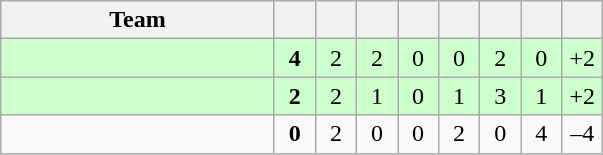<table class="wikitable" style="text-align:center">
<tr>
<th width="175">Team</th>
<th width="20"></th>
<th width="20"></th>
<th width="20"></th>
<th width="20"></th>
<th width="20"></th>
<th width="20"></th>
<th width="20"></th>
<th width="20"></th>
</tr>
<tr bgcolor=#CCFFCC>
<td align=left></td>
<td><strong>4</strong></td>
<td>2</td>
<td>2</td>
<td>0</td>
<td>0</td>
<td>2</td>
<td>0</td>
<td>+2</td>
</tr>
<tr bgcolor=#CCFFCC>
<td align=left></td>
<td><strong>2</strong></td>
<td>2</td>
<td>1</td>
<td>0</td>
<td>1</td>
<td>3</td>
<td>1</td>
<td>+2</td>
</tr>
<tr>
<td align=left></td>
<td><strong>0</strong></td>
<td>2</td>
<td>0</td>
<td>0</td>
<td>2</td>
<td>0</td>
<td>4</td>
<td>–4</td>
</tr>
</table>
